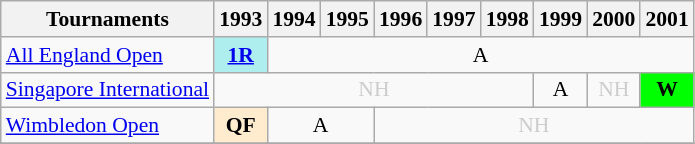<table class="wikitable" style="font-size: 90%; text-align:center">
<tr>
<th>Tournaments</th>
<th>1993</th>
<th>1994</th>
<th>1995</th>
<th>1996</th>
<th>1997</th>
<th>1998</th>
<th>1999</th>
<th>2000</th>
<th>2001</th>
</tr>
<tr>
<td align=left><a href='#'>All England Open</a></td>
<td bgcolor=AFEEEE><strong><a href='#'>1R</a></strong></td>
<td colspan="8">A</td>
</tr>
<tr>
<td align=left><a href='#'>Singapore International</a></td>
<td colspan="6" style=color:#ccc>NH</td>
<td>A</td>
<td style=color:#ccc>NH</td>
<td bgcolor=00FF00><strong>W</strong></td>
</tr>
<tr>
<td align=left><a href='#'>Wimbledon Open</a></td>
<td bgcolor=FFEBCD><strong>QF</strong></td>
<td colspan="2">A</td>
<td colspan="6" style=color:#ccc>NH</td>
</tr>
<tr>
</tr>
</table>
